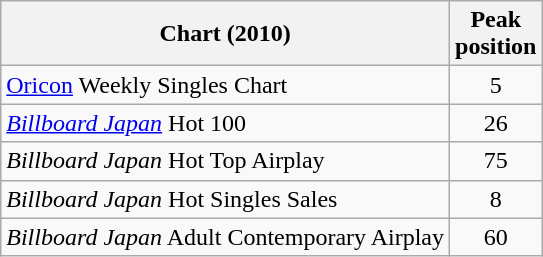<table class="wikitable sortable" border="1">
<tr>
<th>Chart (2010)</th>
<th>Peak<br>position</th>
</tr>
<tr>
<td><a href='#'>Oricon</a> Weekly Singles Chart</td>
<td style="text-align:center;">5</td>
</tr>
<tr>
<td><em><a href='#'>Billboard Japan</a></em> Hot 100</td>
<td style="text-align:center;">26</td>
</tr>
<tr>
<td><em>Billboard Japan</em> Hot Top Airplay</td>
<td style="text-align:center;">75</td>
</tr>
<tr>
<td><em>Billboard Japan</em> Hot Singles Sales</td>
<td style="text-align:center;">8</td>
</tr>
<tr>
<td><em>Billboard Japan</em> Adult Contemporary Airplay</td>
<td style="text-align:center;">60</td>
</tr>
</table>
